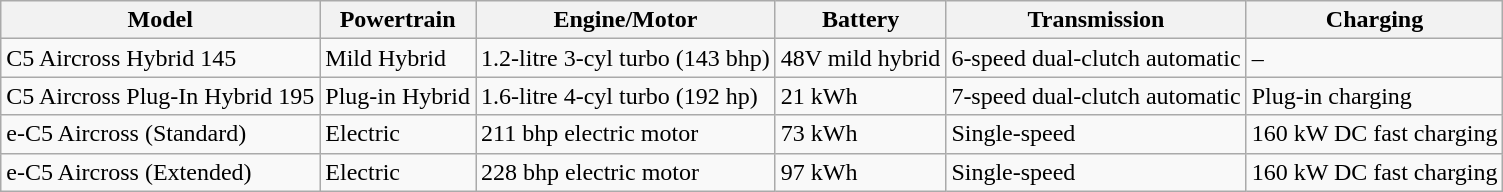<table class="wikitable">
<tr>
<th>Model</th>
<th>Powertrain</th>
<th>Engine/Motor</th>
<th>Battery</th>
<th>Transmission</th>
<th>Charging</th>
</tr>
<tr>
<td>C5 Aircross Hybrid 145</td>
<td>Mild Hybrid</td>
<td>1.2-litre 3-cyl turbo (143 bhp)</td>
<td>48V mild hybrid</td>
<td>6-speed dual-clutch automatic</td>
<td>–</td>
</tr>
<tr>
<td>C5 Aircross Plug-In Hybrid 195</td>
<td>Plug-in Hybrid</td>
<td>1.6-litre 4-cyl turbo (192 hp)</td>
<td>21 kWh</td>
<td>7-speed dual-clutch automatic</td>
<td>Plug-in charging</td>
</tr>
<tr>
<td>e-C5 Aircross (Standard)</td>
<td>Electric</td>
<td>211 bhp electric motor</td>
<td>73 kWh</td>
<td>Single-speed</td>
<td>160 kW DC fast charging</td>
</tr>
<tr>
<td>e-C5 Aircross (Extended)</td>
<td>Electric</td>
<td>228 bhp electric motor</td>
<td>97 kWh</td>
<td>Single-speed</td>
<td>160 kW DC fast charging</td>
</tr>
</table>
